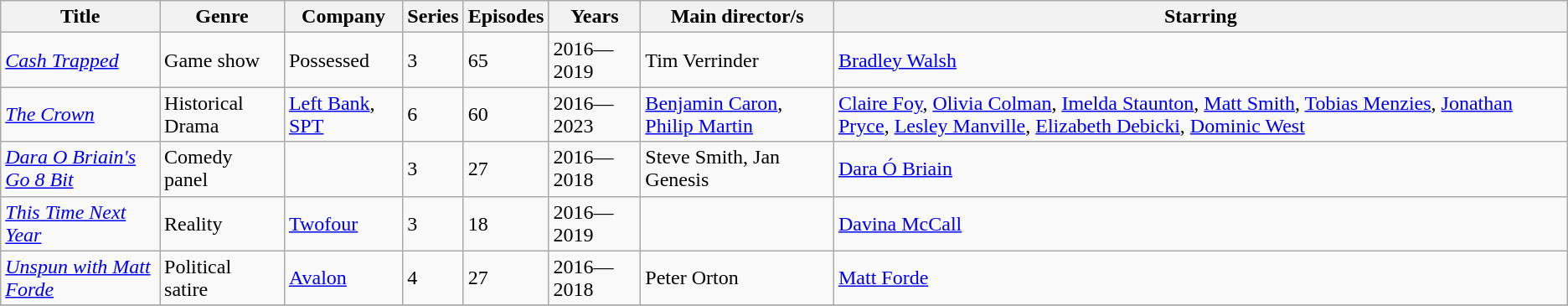<table class="wikitable unsortable">
<tr>
<th>Title</th>
<th>Genre</th>
<th>Company</th>
<th>Series</th>
<th>Episodes</th>
<th>Years</th>
<th>Main director/s</th>
<th>Starring</th>
</tr>
<tr>
<td><em><a href='#'>Cash Trapped</a></em></td>
<td>Game show</td>
<td>Possessed</td>
<td>3</td>
<td>65</td>
<td>2016—2019</td>
<td>Tim Verrinder</td>
<td><a href='#'>Bradley Walsh</a></td>
</tr>
<tr>
<td><em><a href='#'>The Crown</a></em></td>
<td>Historical Drama</td>
<td><a href='#'>Left Bank</a>, <a href='#'>SPT</a></td>
<td>6</td>
<td>60</td>
<td>2016— 2023</td>
<td><a href='#'>Benjamin Caron</a>, <a href='#'>Philip Martin</a></td>
<td><a href='#'>Claire Foy</a>, <a href='#'>Olivia Colman</a>, <a href='#'>Imelda Staunton</a>, <a href='#'>Matt Smith</a>, <a href='#'>Tobias Menzies</a>, <a href='#'>Jonathan Pryce</a>, <a href='#'>Lesley Manville</a>, <a href='#'>Elizabeth Debicki</a>, <a href='#'>Dominic West</a></td>
</tr>
<tr>
<td><em><a href='#'>Dara O Briain's Go 8 Bit</a></em></td>
<td>Comedy panel</td>
<td></td>
<td>3</td>
<td>27</td>
<td>2016—2018</td>
<td>Steve Smith, Jan Genesis</td>
<td><a href='#'>Dara Ó Briain</a></td>
</tr>
<tr>
<td><em><a href='#'>This Time Next Year</a></em></td>
<td>Reality</td>
<td><a href='#'>Twofour</a></td>
<td>3</td>
<td>18</td>
<td>2016—2019</td>
<td></td>
<td><a href='#'>Davina McCall</a></td>
</tr>
<tr>
<td><em><a href='#'>Unspun with Matt Forde</a></em></td>
<td>Political satire</td>
<td><a href='#'>Avalon</a></td>
<td>4</td>
<td>27</td>
<td>2016—2018</td>
<td>Peter Orton</td>
<td><a href='#'>Matt Forde</a></td>
</tr>
<tr>
</tr>
</table>
